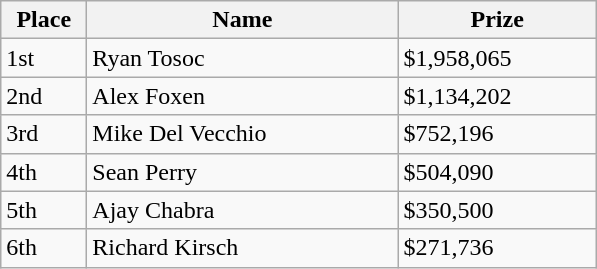<table class="wikitable">
<tr>
<th style="width:50px;">Place</th>
<th style="width:200px;">Name</th>
<th style="width:125px;">Prize</th>
</tr>
<tr>
<td>1st</td>
<td> Ryan Tosoc</td>
<td>$1,958,065</td>
</tr>
<tr>
<td>2nd</td>
<td> Alex Foxen</td>
<td>$1,134,202</td>
</tr>
<tr>
<td>3rd</td>
<td> Mike Del Vecchio</td>
<td>$752,196</td>
</tr>
<tr>
<td>4th</td>
<td> Sean Perry</td>
<td>$504,090</td>
</tr>
<tr>
<td>5th</td>
<td> Ajay Chabra</td>
<td>$350,500</td>
</tr>
<tr>
<td>6th</td>
<td> Richard Kirsch</td>
<td>$271,736</td>
</tr>
</table>
